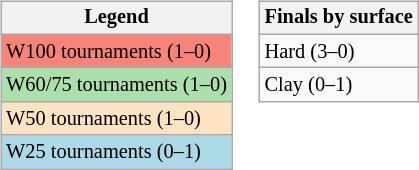<table>
<tr valign=top>
<td><br><table class="wikitable" style=font-size:85%>
<tr>
<th>Legend</th>
</tr>
<tr style="background:#f88379;">
<td>W100 tournaments (1–0)</td>
</tr>
<tr style="background:#addfad;">
<td>W60/75 tournaments (1–0)</td>
</tr>
<tr style="background:#ffe4c4;">
<td>W50 tournaments (1–0)</td>
</tr>
<tr style="background:lightblue;">
<td>W25 tournaments (0–1)</td>
</tr>
</table>
</td>
<td><br><table class="wikitable" style=font-size:85%>
<tr>
<th>Finals by surface</th>
</tr>
<tr>
<td>Hard (3–0)</td>
</tr>
<tr>
<td>Clay (0–1)</td>
</tr>
</table>
</td>
</tr>
</table>
